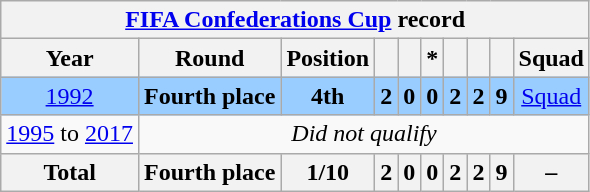<table class="wikitable" style="text-align: center">
<tr>
<th colspan=10><a href='#'>FIFA Confederations Cup</a> record</th>
</tr>
<tr>
<th>Year</th>
<th>Round</th>
<th>Position</th>
<th></th>
<th></th>
<th>*</th>
<th></th>
<th></th>
<th></th>
<th>Squad</th>
</tr>
<tr bgcolor=#9acdff>
<td> <a href='#'>1992</a></td>
<td><strong>Fourth place</strong></td>
<td><strong>4th</strong></td>
<td><strong>2</strong></td>
<td><strong>0</strong></td>
<td><strong>0</strong></td>
<td><strong>2</strong></td>
<td><strong>2</strong></td>
<td><strong>9</strong></td>
<td><a href='#'>Squad</a></td>
</tr>
<tr>
<td> <a href='#'>1995</a> to  <a href='#'>2017</a></td>
<td colspan=9><em>Did not qualify</em></td>
</tr>
<tr>
<th>Total</th>
<th>Fourth place</th>
<th>1/10</th>
<th>2</th>
<th>0</th>
<th>0</th>
<th>2</th>
<th>2</th>
<th>9</th>
<th>–</th>
</tr>
</table>
